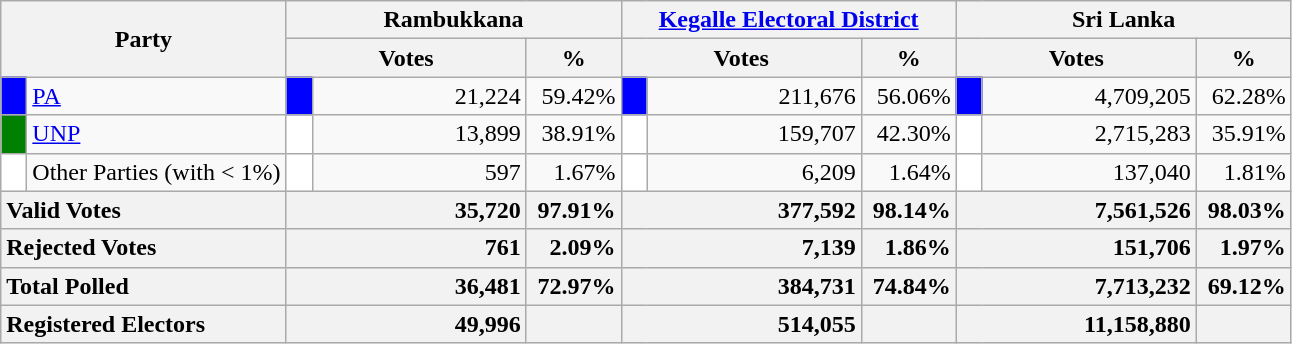<table class="wikitable">
<tr>
<th colspan="2" width="144px"rowspan="2">Party</th>
<th colspan="3" width="216px">Rambukkana</th>
<th colspan="3" width="216px"><a href='#'>Kegalle Electoral District</a></th>
<th colspan="3" width="216px">Sri Lanka</th>
</tr>
<tr>
<th colspan="2" width="144px">Votes</th>
<th>%</th>
<th colspan="2" width="144px">Votes</th>
<th>%</th>
<th colspan="2" width="144px">Votes</th>
<th>%</th>
</tr>
<tr>
<td style="background-color:blue;" width="10px"></td>
<td style="text-align:left;"><a href='#'>PA</a></td>
<td style="background-color:blue;" width="10px"></td>
<td style="text-align:right;">21,224</td>
<td style="text-align:right;">59.42%</td>
<td style="background-color:blue;" width="10px"></td>
<td style="text-align:right;">211,676</td>
<td style="text-align:right;">56.06%</td>
<td style="background-color:blue;" width="10px"></td>
<td style="text-align:right;">4,709,205</td>
<td style="text-align:right;">62.28%</td>
</tr>
<tr>
<td style="background-color:green;" width="10px"></td>
<td style="text-align:left;"><a href='#'>UNP</a></td>
<td style="background-color:white;" width="10px"></td>
<td style="text-align:right;">13,899</td>
<td style="text-align:right;">38.91%</td>
<td style="background-color:white;" width="10px"></td>
<td style="text-align:right;">159,707</td>
<td style="text-align:right;">42.30%</td>
<td style="background-color:white;" width="10px"></td>
<td style="text-align:right;">2,715,283</td>
<td style="text-align:right;">35.91%</td>
</tr>
<tr>
<td style="background-color:white;" width="10px"></td>
<td style="text-align:left;">Other Parties (with < 1%)</td>
<td style="background-color:white;" width="10px"></td>
<td style="text-align:right;">597</td>
<td style="text-align:right;">1.67%</td>
<td style="background-color:white;" width="10px"></td>
<td style="text-align:right;">6,209</td>
<td style="text-align:right;">1.64%</td>
<td style="background-color:white;" width="10px"></td>
<td style="text-align:right;">137,040</td>
<td style="text-align:right;">1.81%</td>
</tr>
<tr>
<th colspan="2" width="144px"style="text-align:left;">Valid Votes</th>
<th style="text-align:right;"colspan="2" width="144px">35,720</th>
<th style="text-align:right;">97.91%</th>
<th style="text-align:right;"colspan="2" width="144px">377,592</th>
<th style="text-align:right;">98.14%</th>
<th style="text-align:right;"colspan="2" width="144px">7,561,526</th>
<th style="text-align:right;">98.03%</th>
</tr>
<tr>
<th colspan="2" width="144px"style="text-align:left;">Rejected Votes</th>
<th style="text-align:right;"colspan="2" width="144px">761</th>
<th style="text-align:right;">2.09%</th>
<th style="text-align:right;"colspan="2" width="144px">7,139</th>
<th style="text-align:right;">1.86%</th>
<th style="text-align:right;"colspan="2" width="144px">151,706</th>
<th style="text-align:right;">1.97%</th>
</tr>
<tr>
<th colspan="2" width="144px"style="text-align:left;">Total Polled</th>
<th style="text-align:right;"colspan="2" width="144px">36,481</th>
<th style="text-align:right;">72.97%</th>
<th style="text-align:right;"colspan="2" width="144px">384,731</th>
<th style="text-align:right;">74.84%</th>
<th style="text-align:right;"colspan="2" width="144px">7,713,232</th>
<th style="text-align:right;">69.12%</th>
</tr>
<tr>
<th colspan="2" width="144px"style="text-align:left;">Registered Electors</th>
<th style="text-align:right;"colspan="2" width="144px">49,996</th>
<th></th>
<th style="text-align:right;"colspan="2" width="144px">514,055</th>
<th></th>
<th style="text-align:right;"colspan="2" width="144px">11,158,880</th>
<th></th>
</tr>
</table>
